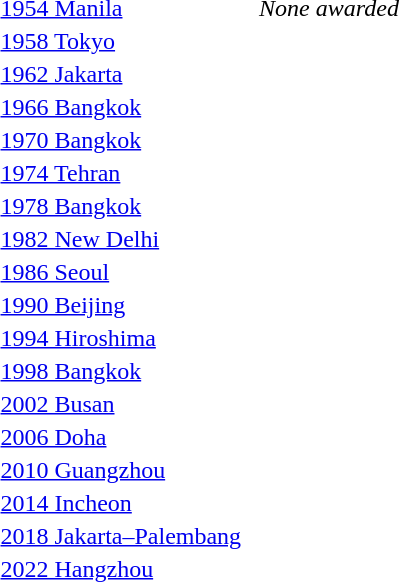<table>
<tr>
<td><a href='#'>1954 Manila</a></td>
<td></td>
<td></td>
<td><em>None awarded</em></td>
</tr>
<tr>
<td><a href='#'>1958 Tokyo</a></td>
<td></td>
<td></td>
<td></td>
</tr>
<tr>
<td><a href='#'>1962 Jakarta</a></td>
<td></td>
<td></td>
<td></td>
</tr>
<tr>
<td><a href='#'>1966 Bangkok</a></td>
<td></td>
<td></td>
<td></td>
</tr>
<tr>
<td><a href='#'>1970 Bangkok</a></td>
<td></td>
<td></td>
<td></td>
</tr>
<tr>
<td><a href='#'>1974 Tehran</a></td>
<td></td>
<td></td>
<td></td>
</tr>
<tr>
<td><a href='#'>1978 Bangkok</a></td>
<td></td>
<td></td>
<td></td>
</tr>
<tr>
<td><a href='#'>1982 New Delhi</a></td>
<td></td>
<td></td>
<td></td>
</tr>
<tr>
<td><a href='#'>1986 Seoul</a></td>
<td></td>
<td></td>
<td></td>
</tr>
<tr>
<td><a href='#'>1990 Beijing</a></td>
<td></td>
<td></td>
<td></td>
</tr>
<tr>
<td><a href='#'>1994 Hiroshima</a></td>
<td></td>
<td></td>
<td></td>
</tr>
<tr>
<td><a href='#'>1998 Bangkok</a></td>
<td></td>
<td></td>
<td></td>
</tr>
<tr>
<td><a href='#'>2002 Busan</a></td>
<td></td>
<td></td>
<td></td>
</tr>
<tr>
<td rowspan=2><a href='#'>2006 Doha</a></td>
<td rowspan=2></td>
<td rowspan=2></td>
<td></td>
</tr>
<tr>
<td></td>
</tr>
<tr>
<td rowspan=2><a href='#'>2010 Guangzhou</a></td>
<td rowspan=2></td>
<td rowspan=2></td>
<td></td>
</tr>
<tr>
<td></td>
</tr>
<tr>
<td rowspan=2><a href='#'>2014 Incheon</a></td>
<td rowspan=2></td>
<td rowspan=2></td>
<td></td>
</tr>
<tr>
<td></td>
</tr>
<tr>
<td rowspan=2><a href='#'>2018 Jakarta–Palembang</a></td>
<td rowspan=2></td>
<td rowspan=2></td>
<td></td>
</tr>
<tr>
<td></td>
</tr>
<tr>
<td rowspan=2><a href='#'>2022 Hangzhou</a></td>
<td rowspan=2></td>
<td rowspan=2></td>
<td></td>
</tr>
<tr>
<td></td>
</tr>
</table>
